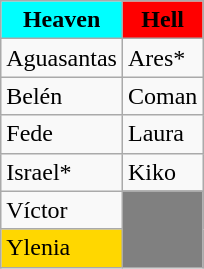<table class=wikitable>
<tr>
<th style="background-color: Cyan;">Heaven</th>
<th style="background-color: Red;">Hell</th>
</tr>
<tr>
<td>Aguasantas</td>
<td>Ares*</td>
</tr>
<tr>
<td>Belén</td>
<td>Coman</td>
</tr>
<tr>
<td>Fede</td>
<td>Laura</td>
</tr>
<tr>
<td>Israel*</td>
<td>Kiko</td>
</tr>
<tr>
<td>Víctor</td>
<td rowspan="2" style="background-color: gray;"></td>
</tr>
<tr>
<td style="background-color: Gold;">Ylenia</td>
</tr>
</table>
